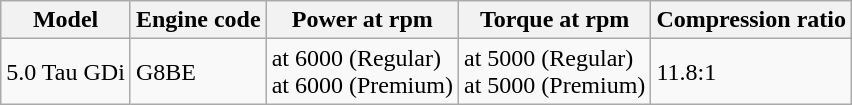<table class="wikitable sortable collapsible">
<tr>
<th>Model</th>
<th>Engine code</th>
<th>Power at rpm</th>
<th>Torque at rpm</th>
<th>Compression ratio</th>
</tr>
<tr>
<td>5.0 Tau GDi</td>
<td>G8BE</td>
<td> at 6000 (Regular)<br> at 6000 (Premium)</td>
<td> at 5000 (Regular)<br> at 5000 (Premium)</td>
<td>11.8:1</td>
</tr>
</table>
